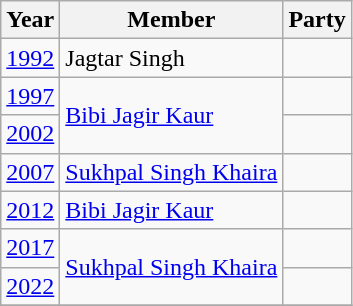<table class="wikitable sortable">
<tr>
<th>Year</th>
<th>Member</th>
<th colspan="2">Party</th>
</tr>
<tr>
<td><a href='#'>1992</a></td>
<td>Jagtar Singh</td>
<td></td>
</tr>
<tr>
<td><a href='#'>1997</a></td>
<td rowspan=2><a href='#'>Bibi Jagir Kaur</a></td>
<td></td>
</tr>
<tr>
<td><a href='#'>2002</a></td>
</tr>
<tr>
<td><a href='#'>2007</a></td>
<td><a href='#'>Sukhpal Singh Khaira</a></td>
<td></td>
</tr>
<tr>
<td><a href='#'>2012</a></td>
<td><a href='#'>Bibi Jagir Kaur</a></td>
<td></td>
</tr>
<tr>
<td><a href='#'>2017</a></td>
<td rowspan="2"><a href='#'>Sukhpal Singh Khaira</a></td>
<td></td>
</tr>
<tr>
<td><a href='#'>2022</a></td>
<td></td>
</tr>
<tr>
</tr>
</table>
